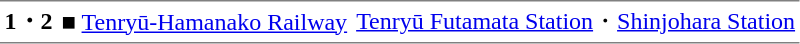<table border="1" cellspacing="0" cellpadding="3" frame="hsides" rules="rows">
<tr>
<th>1・2</th>
<td><span>  ■ </span><a href='#'>Tenryū-Hamanako Railway</a></td>
<td><a href='#'>Tenryū Futamata Station</a>・<a href='#'>Shinjohara Station</a></td>
</tr>
</table>
